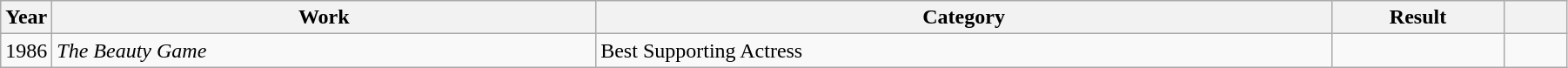<table style="width:95%;" class="wikitable sortable">
<tr>
<th style="width:3%;">Year</th>
<th>Work</th>
<th style="width:47%;">Category</th>
<th style="width:11%;">Result</th>
<th style="width:4%;" scope="col" class="unsortable"></th>
</tr>
<tr>
<td>1986</td>
<td><em>The Beauty Game</em></td>
<td>Best Supporting Actress</td>
<td></td>
<td></td>
</tr>
</table>
